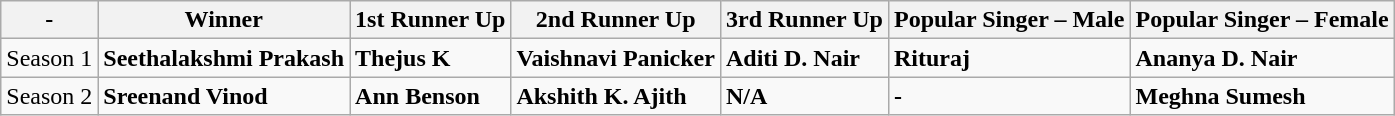<table class="wikitable">
<tr>
<th>-</th>
<th>Winner</th>
<th>1st Runner Up</th>
<th>2nd Runner Up</th>
<th>3rd Runner Up</th>
<th>Popular Singer – Male</th>
<th>Popular Singer – Female</th>
</tr>
<tr>
<td>Season 1</td>
<td><strong>Seethalakshmi Prakash</strong></td>
<td><strong>Thejus K</strong></td>
<td><strong>Vaishnavi Panicker</strong></td>
<td><strong>Aditi D. Nair</strong></td>
<td><strong>Rituraj</strong></td>
<td><strong>Ananya D. Nair</strong></td>
</tr>
<tr>
<td>Season 2</td>
<td><strong>Sreenand Vinod</strong></td>
<td><strong>Ann Benson</strong></td>
<td><strong>Akshith K. Ajith</strong></td>
<td><strong>N/A</strong></td>
<td><strong>-</strong></td>
<td><strong>Meghna Sumesh</strong></td>
</tr>
</table>
